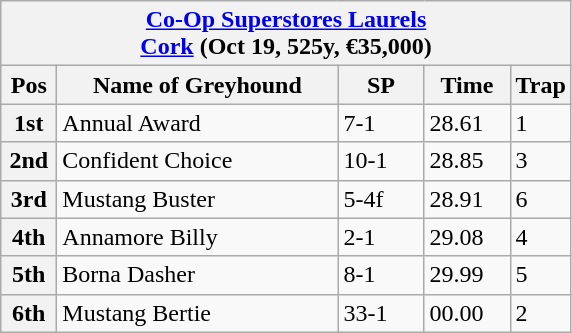<table class="wikitable">
<tr>
<th colspan="6"><a href='#'>Co-Op Superstores Laurels</a><br><a href='#'>Cork</a> (Oct 19, 525y, €35,000)</th>
</tr>
<tr>
<th width=30>Pos</th>
<th width=180>Name of Greyhound</th>
<th width=50>SP</th>
<th width=50>Time</th>
<th width=30>Trap</th>
</tr>
<tr>
<th>1st</th>
<td>Annual Award </td>
<td>7-1</td>
<td>28.61</td>
<td>1</td>
</tr>
<tr>
<th>2nd</th>
<td>Confident Choice</td>
<td>10-1</td>
<td>28.85</td>
<td>3</td>
</tr>
<tr>
<th>3rd</th>
<td>Mustang Buster</td>
<td>5-4f</td>
<td>28.91</td>
<td>6</td>
</tr>
<tr>
<th>4th</th>
<td>Annamore Billy</td>
<td>2-1</td>
<td>29.08</td>
<td>4</td>
</tr>
<tr>
<th>5th</th>
<td>Borna Dasher</td>
<td>8-1</td>
<td>29.99</td>
<td>5</td>
</tr>
<tr>
<th>6th</th>
<td>Mustang Bertie</td>
<td>33-1</td>
<td>00.00</td>
<td>2</td>
</tr>
</table>
